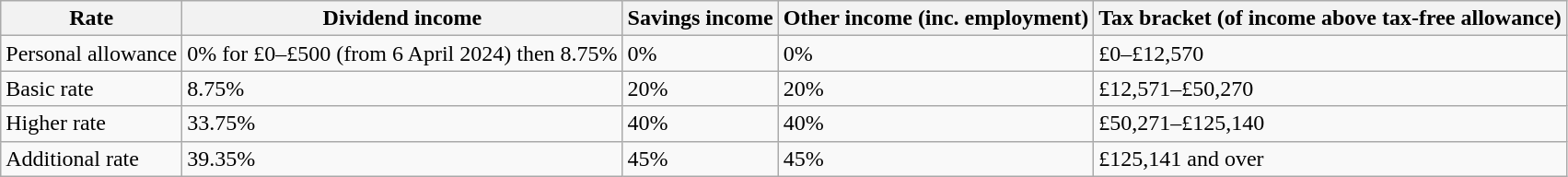<table class="wikitable">
<tr>
<th>Rate</th>
<th>Dividend income</th>
<th>Savings income</th>
<th>Other income (inc. employment)</th>
<th>Tax bracket (of income above tax-free allowance)</th>
</tr>
<tr>
<td>Personal allowance</td>
<td>0% for £0–£500 (from 6 April 2024) then 8.75%</td>
<td>0%</td>
<td>0%</td>
<td>£0–£12,570</td>
</tr>
<tr>
<td>Basic rate</td>
<td>8.75%</td>
<td>20%</td>
<td>20%</td>
<td>£12,571–£50,270</td>
</tr>
<tr>
<td>Higher rate</td>
<td>33.75%</td>
<td>40%</td>
<td>40%</td>
<td>£50,271–£125,140</td>
</tr>
<tr>
<td>Additional rate</td>
<td>39.35%</td>
<td>45%</td>
<td>45%</td>
<td>£125,141 and over</td>
</tr>
</table>
